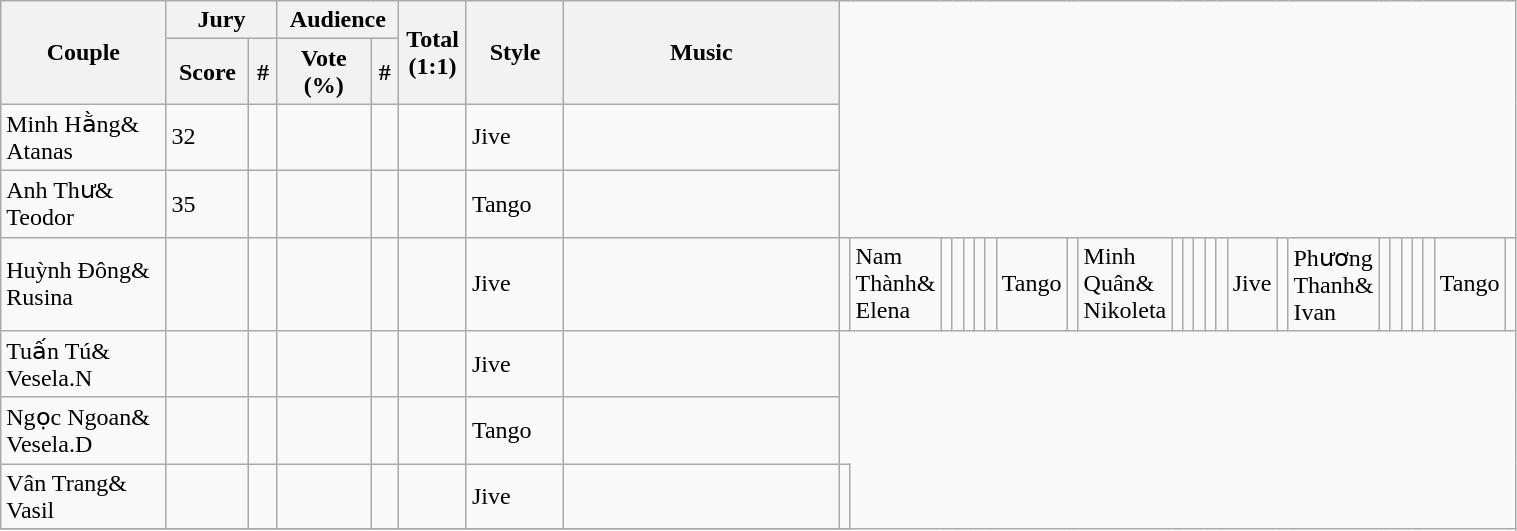<table class="wikitable" style="width:80%;">
<tr>
<th rowspan=2 style="width:20%;">Couple</th>
<th colspan=2 style="width:10%;">Jury</th>
<th colspan=2 style="width:10%;">Audience</th>
<th rowspan=2 style="width:5%;">Total<br> (1:1)</th>
<th rowspan=2 style="width:10%;">Style</th>
<th rowspan=2 style="width:45%;">Music</th>
</tr>
<tr>
<th>Score</th>
<th>#</th>
<th>Vote (%)</th>
<th>#</th>
</tr>
<tr>
<td>Minh Hằng& Atanas</td>
<td>32</td>
<td><strong><em></em></strong></td>
<td></td>
<td><strong><em></em></strong></td>
<td><strong><em></em></strong></td>
<td>Jive</td>
<td></td>
</tr>
<tr>
<td>Anh Thư& Teodor</td>
<td>35</td>
<td><strong><em></em></strong></td>
<td></td>
<td><strong><em></em></strong></td>
<td><strong><em></em></strong></td>
<td>Tango</td>
<td></td>
</tr>
<tr>
<td>Huỳnh Đông& Rusina</td>
<td></td>
<td><strong><em></em></strong></td>
<td></td>
<td><strong><em></em></strong></td>
<td><strong><em></em></strong></td>
<td>Jive</td>
<td></td>
<td></td>
<td>Nam Thành& Elena</td>
<td></td>
<td><strong><em></em></strong></td>
<td></td>
<td><strong><em></em></strong></td>
<td><strong><em></em></strong></td>
<td>Tango</td>
<td></td>
<td>Minh Quân& Nikoleta</td>
<td></td>
<td><strong><em></em></strong></td>
<td></td>
<td><strong><em></em></strong></td>
<td><strong><em></em></strong></td>
<td>Jive</td>
<td></td>
<td>Phương Thanh& Ivan</td>
<td></td>
<td><strong><em></em></strong></td>
<td></td>
<td><strong><em></em></strong></td>
<td><strong><em></em></strong></td>
<td>Tango</td>
<td></td>
</tr>
<tr>
<td>Tuấn Tú& Vesela.N</td>
<td></td>
<td><strong><em></em></strong></td>
<td></td>
<td><strong><em></em></strong></td>
<td><strong><em></em></strong></td>
<td>Jive</td>
<td></td>
</tr>
<tr>
<td>Ngọc Ngoan& Vesela.D</td>
<td></td>
<td><strong><em></em></strong></td>
<td></td>
<td><strong><em></em></strong></td>
<td><strong><em></em></strong></td>
<td>Tango</td>
<td></td>
</tr>
<tr>
<td>Vân Trang& Vasil</td>
<td></td>
<td><strong><em></em></strong></td>
<td></td>
<td><strong><em></em></strong></td>
<td><strong><em></em></strong></td>
<td>Jive</td>
<td></td>
<td></td>
</tr>
<tr>
</tr>
</table>
